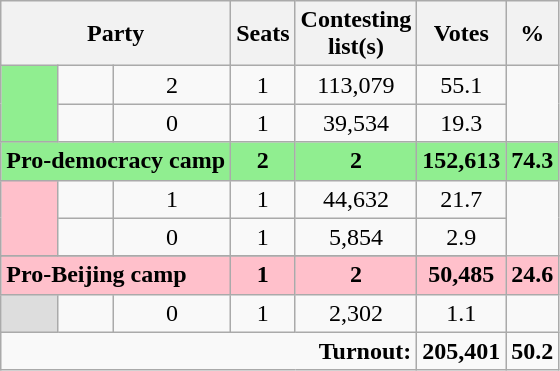<table class="wikitable">
<tr>
<th colspan="3" rowspan="1" align="center">Party</th>
<th align="center">Seats</th>
<th align="center">Contesting<br>list(s)</th>
<th align="center">Votes</th>
<th align="center">%</th>
</tr>
<tr>
<td bgcolor="LightGreen" rowspan="2"></td>
<td></td>
<td align="center">2</td>
<td align="center">1</td>
<td align="center">113,079</td>
<td align="center">55.1</td>
</tr>
<tr>
<td></td>
<td align="center">0</td>
<td align="center">1</td>
<td align="center">39,534</td>
<td align="center">19.3</td>
</tr>
<tr bgcolor="LightGreen">
<td colspan=3><strong>Pro-democracy camp</strong></td>
<td align="center"><strong>2</strong></td>
<td align="center"><strong>2</strong></td>
<td align="center"><strong>152,613</strong></td>
<td align="center"><strong>74.3</strong></td>
</tr>
<tr>
<td bgcolor="Pink" rowspan="2"></td>
<td></td>
<td align="center">1</td>
<td align="center">1</td>
<td align="center">44,632</td>
<td align="center">21.7</td>
</tr>
<tr>
<td></td>
<td align="center">0</td>
<td align="center">1</td>
<td align="center">5,854</td>
<td align="center">2.9</td>
</tr>
<tr>
</tr>
<tr bgcolor="Pink">
<td colspan=3><strong>Pro-Beijing camp</strong></td>
<td align="center"><strong>1</strong></td>
<td align="center"><strong>2</strong></td>
<td align="center"><strong>50,485</strong></td>
<td align="center"><strong>24.6</strong></td>
</tr>
<tr>
<td bgcolor="#DDDDDD"></td>
<td></td>
<td align="center">0</td>
<td align="center">1</td>
<td align="center">2,302</td>
<td align="center">1.1</td>
</tr>
<tr>
<td colspan="5" rowspan="1" align="right"><strong>Turnout:</strong></td>
<td align="center"><strong>205,401</strong></td>
<td align="center"><strong>50.2</strong></td>
</tr>
</table>
